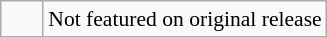<table class="wikitable" style="font-size:90%;">
<tr>
<td style="width:1.5em; text-align:center;"></td>
<td>Not featured on original release</td>
</tr>
</table>
